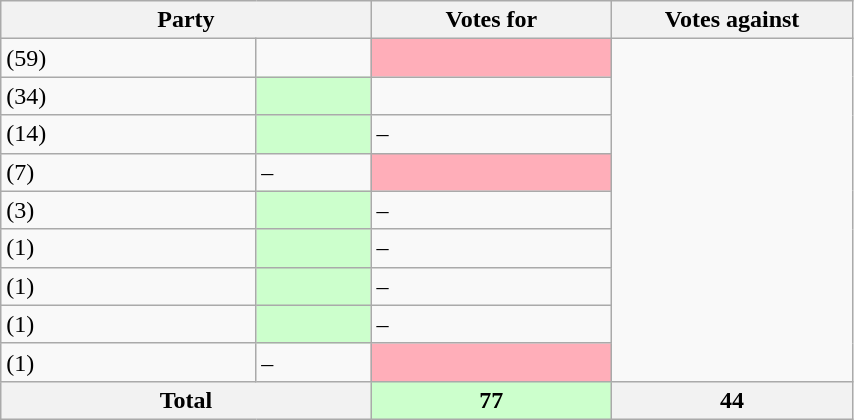<table class="wikitable" style="width:45%">
<tr>
<th style="width:20%;" colspan="2">Party</th>
<th style="width:13%;">Votes for</th>
<th style="width:13%;">Votes against</th>
</tr>
<tr>
<td> (59)</td>
<td></td>
<td style="background-color:#FFAEB9;"></td>
</tr>
<tr>
<td> (34)</td>
<td style="background-color:#CCFFCC;"></td>
<td></td>
</tr>
<tr>
<td> (14)</td>
<td style="background-color:#CCFFCC;"></td>
<td>–</td>
</tr>
<tr>
<td> (7)</td>
<td>–</td>
<td style="background-color:#FFAEB9;"></td>
</tr>
<tr>
<td> (3)</td>
<td style="background-color:#CCFFCC;"></td>
<td>–</td>
</tr>
<tr>
<td> (1)</td>
<td style="background-color:#CCFFCC;"></td>
<td>–</td>
</tr>
<tr>
<td> (1)</td>
<td style="background-color:#CCFFCC;"></td>
<td>–</td>
</tr>
<tr>
<td> (1)</td>
<td style="background-color:#CCFFCC;"></td>
<td>–</td>
</tr>
<tr>
<td> (1)</td>
<td>–</td>
<td style="background-color:#FFAEB9;"></td>
</tr>
<tr>
<th colspan=2>Total</th>
<th style="background-color:#CCFFCC;">77</th>
<th>44</th>
</tr>
</table>
